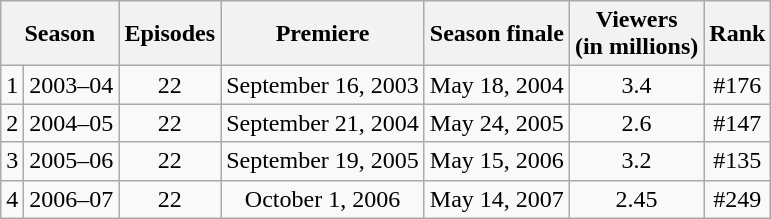<table class="wikitable" style="text-align: center">
<tr>
<th colspan="2">Season</th>
<th>Episodes</th>
<th>Premiere</th>
<th>Season finale</th>
<th>Viewers<br>(in millions)</th>
<th>Rank</th>
</tr>
<tr>
<td>1</td>
<td>2003–04</td>
<td>22</td>
<td>September 16, 2003</td>
<td>May 18, 2004</td>
<td>3.4</td>
<td>#176</td>
</tr>
<tr>
<td>2</td>
<td>2004–05</td>
<td>22</td>
<td>September 21, 2004</td>
<td>May 24, 2005</td>
<td>2.6</td>
<td>#147</td>
</tr>
<tr>
<td>3</td>
<td>2005–06</td>
<td>22</td>
<td>September 19, 2005</td>
<td>May 15, 2006</td>
<td>3.2</td>
<td>#135</td>
</tr>
<tr>
<td>4</td>
<td>2006–07</td>
<td>22</td>
<td>October 1, 2006</td>
<td>May 14, 2007</td>
<td>2.45</td>
<td>#249</td>
</tr>
</table>
